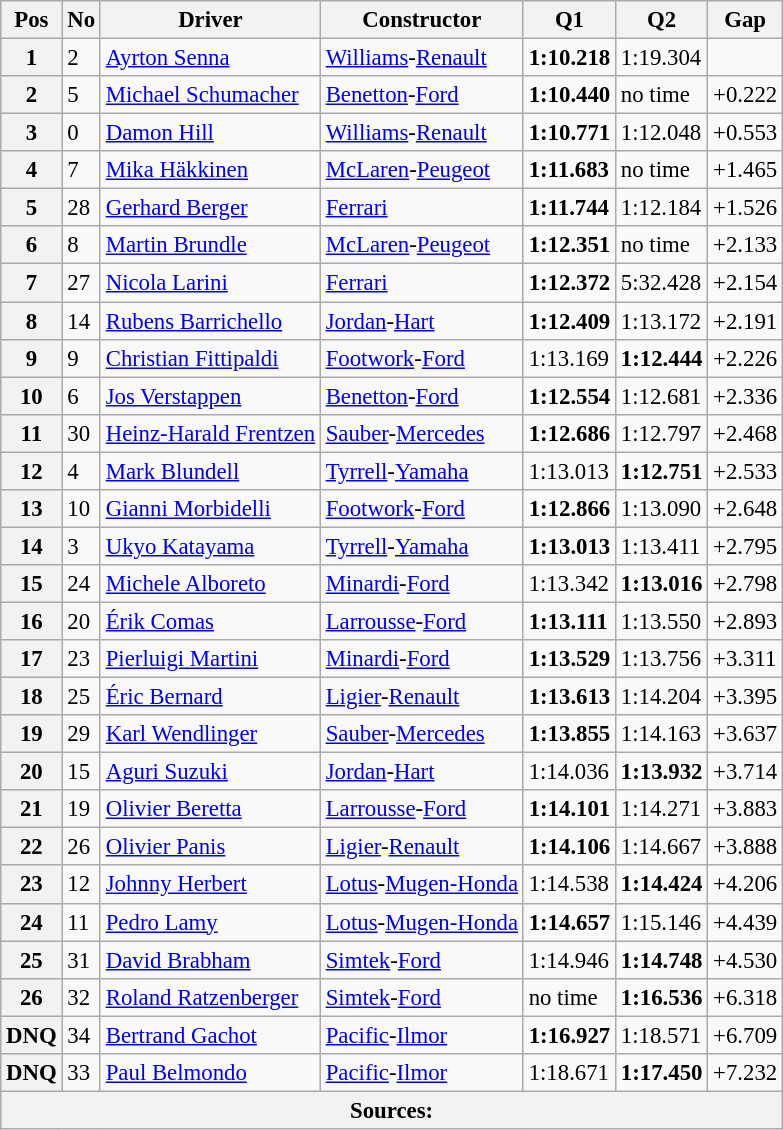<table class="wikitable sortable" style="font-size: 95%;">
<tr>
<th>Pos</th>
<th>No</th>
<th>Driver</th>
<th>Constructor</th>
<th>Q1</th>
<th>Q2</th>
<th>Gap</th>
</tr>
<tr>
<th>1</th>
<td>2</td>
<td data-sort-value="sen"> <a href='#'>Ayrton Senna</a></td>
<td><a href='#'>Williams</a>-<a href='#'>Renault</a></td>
<td><strong>1:10.218</strong></td>
<td>1:19.304</td>
<td></td>
</tr>
<tr>
<th>2</th>
<td>5</td>
<td data-sort-value="sch"> <a href='#'>Michael Schumacher</a></td>
<td><a href='#'>Benetton</a>-<a href='#'>Ford</a></td>
<td><strong>1:10.440</strong></td>
<td>no time</td>
<td>+0.222</td>
</tr>
<tr>
<th>3</th>
<td>0</td>
<td data-sort-value="hil"> <a href='#'>Damon Hill</a></td>
<td><a href='#'>Williams</a>-<a href='#'>Renault</a></td>
<td><strong>1:10.771</strong></td>
<td>1:12.048</td>
<td>+0.553</td>
</tr>
<tr>
<th>4</th>
<td>7</td>
<td data-sort-value="hak"> <a href='#'>Mika Häkkinen</a></td>
<td><a href='#'>McLaren</a>-<a href='#'>Peugeot</a></td>
<td><strong>1:11.683</strong></td>
<td>no time</td>
<td>+1.465</td>
</tr>
<tr>
<th>5</th>
<td>28</td>
<td data-sort-value="berg"> <a href='#'>Gerhard Berger</a></td>
<td><a href='#'>Ferrari</a></td>
<td><strong>1:11.744</strong></td>
<td>1:12.184</td>
<td>+1.526</td>
</tr>
<tr>
<th>6</th>
<td>8</td>
<td data-sort-value="bru"> <a href='#'>Martin Brundle</a></td>
<td><a href='#'>McLaren</a>-<a href='#'>Peugeot</a></td>
<td><strong>1:12.351</strong></td>
<td>no time</td>
<td>+2.133</td>
</tr>
<tr>
<th>7</th>
<td>27</td>
<td data-sort-value="lar"> <a href='#'>Nicola Larini</a></td>
<td><a href='#'>Ferrari</a></td>
<td><strong>1:12.372</strong></td>
<td>5:32.428</td>
<td>+2.154</td>
</tr>
<tr>
<th>8</th>
<td>14</td>
<td data-sort-value="bar"> <a href='#'>Rubens Barrichello</a></td>
<td><a href='#'>Jordan</a>-<a href='#'>Hart</a></td>
<td><strong>1:12.409</strong></td>
<td>1:13.172</td>
<td>+2.191</td>
</tr>
<tr>
<th>9</th>
<td>9</td>
<td data-sort-value="fit"> <a href='#'>Christian Fittipaldi</a></td>
<td><a href='#'>Footwork</a>-<a href='#'>Ford</a></td>
<td>1:13.169</td>
<td><strong>1:12.444</strong></td>
<td>+2.226</td>
</tr>
<tr>
<th>10</th>
<td>6</td>
<td data-sort-value="ver"> <a href='#'>Jos Verstappen</a></td>
<td><a href='#'>Benetton</a>-<a href='#'>Ford</a></td>
<td><strong>1:12.554</strong></td>
<td>1:12.681</td>
<td>+2.336</td>
</tr>
<tr>
<th>11</th>
<td>30</td>
<td data-sort-value="fre"> <a href='#'>Heinz-Harald Frentzen</a></td>
<td><a href='#'>Sauber</a>-<a href='#'>Mercedes</a></td>
<td><strong>1:12.686</strong></td>
<td>1:12.797</td>
<td>+2.468</td>
</tr>
<tr>
<th>12</th>
<td>4</td>
<td data-sort-value="blu"> <a href='#'>Mark Blundell</a></td>
<td><a href='#'>Tyrrell</a>-<a href='#'>Yamaha</a></td>
<td>1:13.013</td>
<td><strong>1:12.751</strong></td>
<td>+2.533</td>
</tr>
<tr>
<th>13</th>
<td>10</td>
<td data-sort-value="mor"> <a href='#'>Gianni Morbidelli</a></td>
<td><a href='#'>Footwork</a>-<a href='#'>Ford</a></td>
<td><strong>1:12.866</strong></td>
<td>1:13.090</td>
<td>+2.648</td>
</tr>
<tr>
<th>14</th>
<td>3</td>
<td data-sort-value="kat"> <a href='#'>Ukyo Katayama</a></td>
<td><a href='#'>Tyrrell</a>-<a href='#'>Yamaha</a></td>
<td><strong>1:13.013</strong></td>
<td>1:13.411</td>
<td>+2.795</td>
</tr>
<tr>
<th>15</th>
<td>24</td>
<td data-sort-value="alb"> <a href='#'>Michele Alboreto</a></td>
<td><a href='#'>Minardi</a>-<a href='#'>Ford</a></td>
<td>1:13.342</td>
<td><strong>1:13.016</strong></td>
<td>+2.798</td>
</tr>
<tr>
<th>16</th>
<td>20</td>
<td data-sort-value="com"> <a href='#'>Érik Comas</a></td>
<td><a href='#'>Larrousse</a>-<a href='#'>Ford</a></td>
<td><strong>1:13.111</strong></td>
<td>1:13.550</td>
<td>+2.893</td>
</tr>
<tr>
<th>17</th>
<td>23</td>
<td data-sort-value="mar"> <a href='#'>Pierluigi Martini</a></td>
<td><a href='#'>Minardi</a>-<a href='#'>Ford</a></td>
<td><strong>1:13.529</strong></td>
<td>1:13.756</td>
<td>+3.311</td>
</tr>
<tr>
<th>18</th>
<td>25</td>
<td data-sort-value="bern"> <a href='#'>Éric Bernard</a></td>
<td><a href='#'>Ligier</a>-<a href='#'>Renault</a></td>
<td><strong>1:13.613</strong></td>
<td>1:14.204</td>
<td>+3.395</td>
</tr>
<tr>
<th>19</th>
<td>29</td>
<td data-sort-value="wen"> <a href='#'>Karl Wendlinger</a></td>
<td><a href='#'>Sauber</a>-<a href='#'>Mercedes</a></td>
<td><strong>1:13.855</strong></td>
<td>1:14.163</td>
<td>+3.637</td>
</tr>
<tr>
<th>20</th>
<td>15</td>
<td data-sort-value="suz"> <a href='#'>Aguri Suzuki</a></td>
<td><a href='#'>Jordan</a>-<a href='#'>Hart</a></td>
<td>1:14.036</td>
<td><strong>1:13.932</strong></td>
<td>+3.714</td>
</tr>
<tr>
<th>21</th>
<td>19</td>
<td data-sort-value="bere"> <a href='#'>Olivier Beretta</a></td>
<td><a href='#'>Larrousse</a>-<a href='#'>Ford</a></td>
<td><strong>1:14.101</strong></td>
<td>1:14.271</td>
<td>+3.883</td>
</tr>
<tr>
<th>22</th>
<td>26</td>
<td data-sort-value="pan"> <a href='#'>Olivier Panis</a></td>
<td><a href='#'>Ligier</a>-<a href='#'>Renault</a></td>
<td><strong>1:14.106</strong></td>
<td>1:14.667</td>
<td>+3.888</td>
</tr>
<tr>
<th>23</th>
<td>12</td>
<td data-sort-value="her"> <a href='#'>Johnny Herbert</a></td>
<td><a href='#'>Lotus</a>-<a href='#'>Mugen-Honda</a></td>
<td>1:14.538</td>
<td><strong>1:14.424</strong></td>
<td>+4.206</td>
</tr>
<tr>
<th>24</th>
<td>11</td>
<td data-sort-value="lam"> <a href='#'>Pedro Lamy</a></td>
<td><a href='#'>Lotus</a>-<a href='#'>Mugen-Honda</a></td>
<td><strong>1:14.657</strong></td>
<td>1:15.146</td>
<td>+4.439</td>
</tr>
<tr>
<th>25</th>
<td>31</td>
<td data-sort-value="bra"> <a href='#'>David Brabham</a></td>
<td><a href='#'>Simtek</a>-<a href='#'>Ford</a></td>
<td>1:14.946</td>
<td><strong>1:14.748</strong></td>
<td>+4.530</td>
</tr>
<tr>
<th>26</th>
<td>32</td>
<td data-sort-value="rat"> <a href='#'>Roland Ratzenberger</a></td>
<td><a href='#'>Simtek</a>-<a href='#'>Ford</a></td>
<td>no time</td>
<td><strong>1:16.536</strong></td>
<td>+6.318</td>
</tr>
<tr>
<th data-sort-value="27">DNQ</th>
<td>34</td>
<td data-sort-value="gac"> <a href='#'>Bertrand Gachot</a></td>
<td><a href='#'>Pacific</a>-<a href='#'>Ilmor</a></td>
<td><strong>1:16.927</strong></td>
<td>1:18.571</td>
<td>+6.709</td>
</tr>
<tr>
<th data-sort-value="28">DNQ</th>
<td>33</td>
<td data-sort-value="bel"> <a href='#'>Paul Belmondo</a></td>
<td><a href='#'>Pacific</a>-<a href='#'>Ilmor</a></td>
<td>1:18.671</td>
<td><strong>1:17.450</strong></td>
<td>+7.232</td>
</tr>
<tr>
<th colspan="7">Sources:</th>
</tr>
</table>
